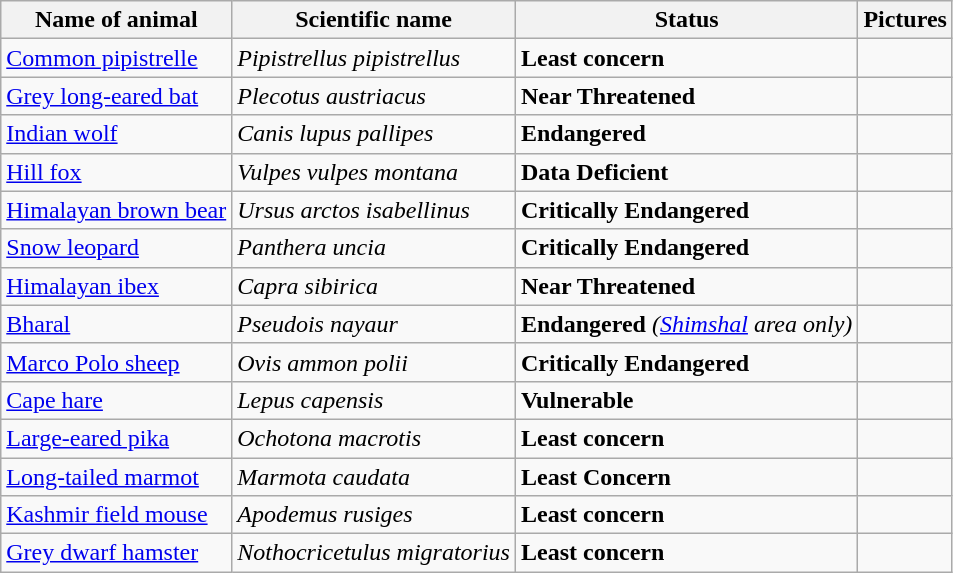<table class="wikitable sortable">
<tr>
<th align=left>Name of animal</th>
<th align=left>Scientific name</th>
<th align=left>Status</th>
<th align=left>Pictures</th>
</tr>
<tr>
<td><a href='#'>Common pipistrelle</a></td>
<td><em>Pipistrellus pipistrellus</em></td>
<td><strong>Least concern</strong></td>
<td></td>
</tr>
<tr>
<td><a href='#'>Grey long-eared bat</a></td>
<td><em>Plecotus austriacus</em></td>
<td><strong>Near Threatened</strong></td>
<td></td>
</tr>
<tr>
<td><a href='#'>Indian wolf</a></td>
<td><em>Canis lupus pallipes</em></td>
<td><strong>Endangered</strong></td>
<td></td>
</tr>
<tr>
<td><a href='#'>Hill fox</a></td>
<td><em>Vulpes vulpes montana</em></td>
<td><strong>Data Deficient</strong></td>
<td></td>
</tr>
<tr>
<td><a href='#'>Himalayan brown bear</a></td>
<td><em>Ursus arctos isabellinus</em></td>
<td><strong>Critically Endangered</strong></td>
<td></td>
</tr>
<tr>
<td><a href='#'>Snow leopard</a></td>
<td><em>Panthera uncia</em></td>
<td><strong>Critically Endangered</strong></td>
<td></td>
</tr>
<tr>
<td><a href='#'>Himalayan ibex</a></td>
<td><em>Capra sibirica</em></td>
<td><strong>Near Threatened</strong></td>
<td></td>
</tr>
<tr>
<td><a href='#'>Bharal</a></td>
<td><em>Pseudois nayaur</em></td>
<td><strong>Endangered</strong> <em>(<a href='#'>Shimshal</a> area only)</em></td>
<td></td>
</tr>
<tr>
<td><a href='#'>Marco Polo sheep</a></td>
<td><em>Ovis ammon polii</em></td>
<td><strong>Critically Endangered</strong></td>
<td></td>
</tr>
<tr>
<td><a href='#'>Cape hare</a></td>
<td><em>Lepus capensis</em></td>
<td><strong>Vulnerable</strong></td>
<td></td>
</tr>
<tr>
<td><a href='#'>Large-eared pika</a></td>
<td><em>Ochotona macrotis</em></td>
<td><strong>Least concern</strong></td>
<td></td>
</tr>
<tr>
<td><a href='#'>Long-tailed marmot</a></td>
<td><em>Marmota caudata</em></td>
<td><strong>Least Concern</strong></td>
<td></td>
</tr>
<tr>
<td><a href='#'>Kashmir field mouse</a></td>
<td><em>Apodemus rusiges</em></td>
<td><strong>Least concern</strong></td>
<td></td>
</tr>
<tr>
<td><a href='#'>Grey dwarf hamster</a></td>
<td><em>Nothocricetulus migratorius</em></td>
<td><strong>Least concern</strong></td>
<td></td>
</tr>
</table>
